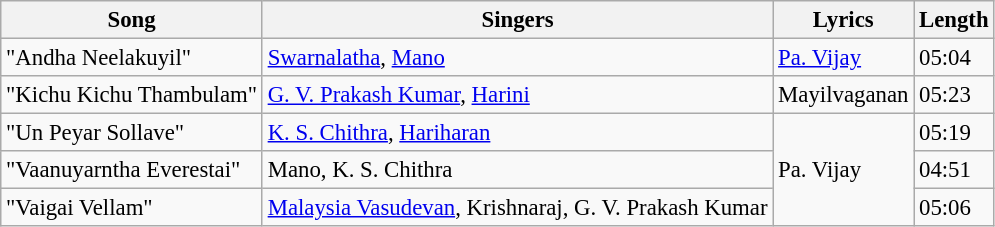<table class="wikitable" style="font-size: 95%;">
<tr>
<th>Song</th>
<th>Singers</th>
<th>Lyrics</th>
<th>Length</th>
</tr>
<tr>
<td>"Andha Neelakuyil"</td>
<td><a href='#'>Swarnalatha</a>, <a href='#'>Mano</a></td>
<td><a href='#'>Pa. Vijay</a></td>
<td>05:04</td>
</tr>
<tr>
<td>"Kichu Kichu Thambulam"</td>
<td><a href='#'>G. V. Prakash Kumar</a>, <a href='#'>Harini</a></td>
<td>Mayilvaganan</td>
<td>05:23</td>
</tr>
<tr>
<td>"Un Peyar Sollave"</td>
<td><a href='#'>K. S. Chithra</a>, <a href='#'>Hariharan</a></td>
<td rowspan=3>Pa. Vijay</td>
<td>05:19</td>
</tr>
<tr>
<td>"Vaanuyarntha Everestai"</td>
<td>Mano, K. S. Chithra</td>
<td>04:51</td>
</tr>
<tr>
<td>"Vaigai Vellam"</td>
<td><a href='#'>Malaysia Vasudevan</a>, Krishnaraj, G. V. Prakash Kumar</td>
<td>05:06</td>
</tr>
</table>
